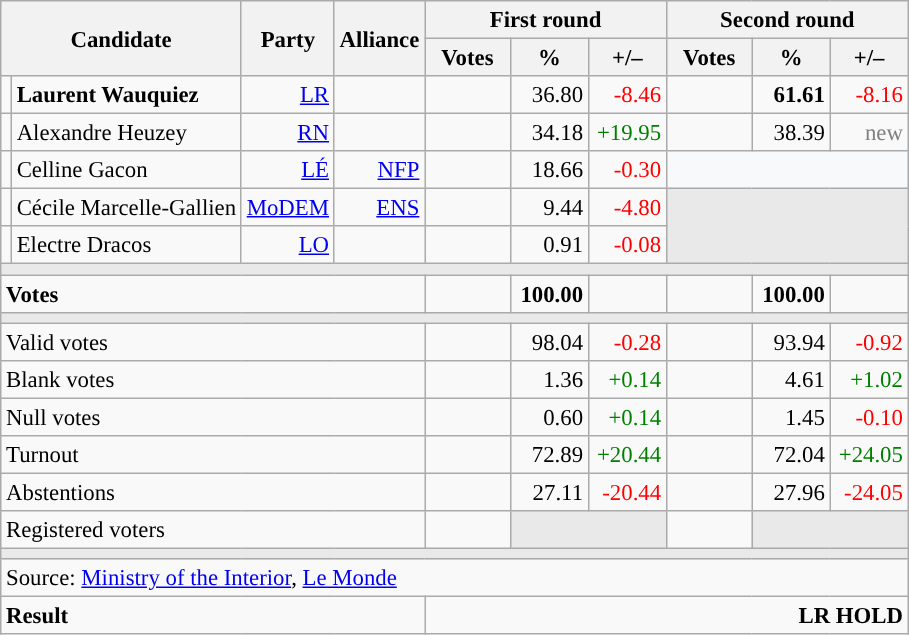<table class="wikitable" style="text-align:right;font-size:95%;">
<tr>
<th rowspan="2" colspan="2">Candidate</th>
<th colspan="1" rowspan="2">Party</th>
<th colspan="1" rowspan="2">Alliance</th>
<th colspan="3">First round</th>
<th colspan="3">Second round</th>
</tr>
<tr>
<th style="width:50px;">Votes</th>
<th style="width:45px;">%</th>
<th style="width:45px;">+/–</th>
<th style="width:50px;">Votes</th>
<th style="width:45px;">%</th>
<th style="width:45px;">+/–</th>
</tr>
<tr>
<td style="color:inherit;background:"></td>
<td style="text-align:left;"><strong>Laurent Wauquiez</strong></td>
<td><a href='#'>LR</a></td>
<td></td>
<td></td>
<td>36.80</td>
<td style="color:red;">-8.46</td>
<td><strong></strong></td>
<td><strong>61.61</strong></td>
<td style="color:red;">-8.16</td>
</tr>
<tr>
<td style="color:inherit;background:"></td>
<td style="text-align:left;">Alexandre Heuzey</td>
<td><a href='#'>RN</a></td>
<td></td>
<td></td>
<td>34.18</td>
<td style="color:green;">+19.95</td>
<td></td>
<td>38.39</td>
<td style="color:grey;">new</td>
</tr>
<tr>
<td style="color:inherit;background:"></td>
<td style="text-align:left;">Celline Gacon</td>
<td><a href='#'>LÉ</a></td>
<td><a href='#'>NFP</a></td>
<td></td>
<td>18.66</td>
<td style="color:red;">-0.30</td>
<td colspan="3" style="background:#F8F9FA;"></td>
</tr>
<tr>
<td style="color:inherit;background:"></td>
<td style="text-align:left;">Cécile Marcelle-Gallien</td>
<td><a href='#'>MoDEM</a></td>
<td><a href='#'>ENS</a></td>
<td></td>
<td>9.44</td>
<td style="color:red;">-4.80</td>
<td colspan="3" rowspan="2" style="background:#E9E9E9;"></td>
</tr>
<tr>
<td style="color:inherit;background:"></td>
<td style="text-align:left;">Electre Dracos</td>
<td><a href='#'>LO</a></td>
<td></td>
<td></td>
<td>0.91</td>
<td style="color:red;">-0.08</td>
</tr>
<tr>
<td colspan="10" style="background:#E9E9E9;"></td>
</tr>
<tr style="font-weight:bold;">
<td colspan="4" style="text-align:left;">Votes</td>
<td></td>
<td>100.00</td>
<td></td>
<td></td>
<td>100.00</td>
<td></td>
</tr>
<tr>
<td colspan="10" style="background:#E9E9E9;"></td>
</tr>
<tr>
<td colspan="4" style="text-align:left;">Valid votes</td>
<td></td>
<td>98.04</td>
<td style="color:red;">-0.28</td>
<td></td>
<td>93.94</td>
<td style="color:red;">-0.92</td>
</tr>
<tr>
<td colspan="4" style="text-align:left;">Blank votes</td>
<td></td>
<td>1.36</td>
<td style="color:green;">+0.14</td>
<td></td>
<td>4.61</td>
<td style="color:green;">+1.02</td>
</tr>
<tr>
<td colspan="4" style="text-align:left;">Null votes</td>
<td></td>
<td>0.60</td>
<td style="color:green;">+0.14</td>
<td></td>
<td>1.45</td>
<td style="color:red;">-0.10</td>
</tr>
<tr>
<td colspan="4" style="text-align:left;">Turnout</td>
<td></td>
<td>72.89</td>
<td style="color:green;">+20.44</td>
<td></td>
<td>72.04</td>
<td style="color:green;">+24.05</td>
</tr>
<tr>
<td colspan="4" style="text-align:left;">Abstentions</td>
<td></td>
<td>27.11</td>
<td style="color:red;">-20.44</td>
<td></td>
<td>27.96</td>
<td style="color:red;">-24.05</td>
</tr>
<tr>
<td colspan="4" style="text-align:left;">Registered voters</td>
<td></td>
<td colspan="2" style="background:#E9E9E9;"></td>
<td></td>
<td colspan="2" style="background:#E9E9E9;"></td>
</tr>
<tr>
<td colspan="10" style="background:#E9E9E9;"></td>
</tr>
<tr>
<td colspan="10" style="text-align:left;">Source: <a href='#'>Ministry of the Interior</a>, <a href='#'>Le Monde</a></td>
</tr>
<tr style="font-weight:bold">
<td colspan="4" style="text-align:left;">Result</td>
<td colspan="6" style="background-color:">LR HOLD</td>
</tr>
</table>
